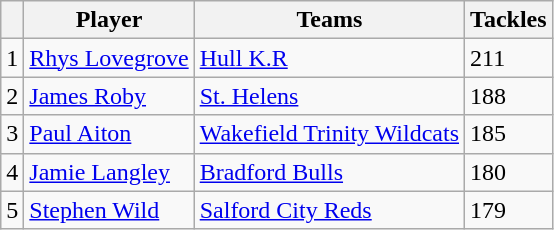<table class="wikitable">
<tr>
<th></th>
<th>Player</th>
<th>Teams</th>
<th>Tackles</th>
</tr>
<tr>
<td>1</td>
<td><a href='#'>Rhys Lovegrove</a></td>
<td><a href='#'>Hull K.R</a></td>
<td>211</td>
</tr>
<tr>
<td>2</td>
<td><a href='#'>James Roby</a></td>
<td><a href='#'>St. Helens</a></td>
<td>188</td>
</tr>
<tr>
<td>3</td>
<td><a href='#'>Paul Aiton</a></td>
<td><a href='#'>Wakefield Trinity Wildcats</a></td>
<td>185</td>
</tr>
<tr>
<td>4</td>
<td><a href='#'>Jamie Langley</a></td>
<td><a href='#'>Bradford Bulls</a></td>
<td>180</td>
</tr>
<tr>
<td>5</td>
<td><a href='#'>Stephen Wild</a></td>
<td><a href='#'>Salford City Reds</a></td>
<td>179</td>
</tr>
</table>
